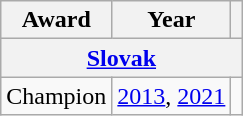<table class="wikitable">
<tr>
<th>Award</th>
<th>Year</th>
<th></th>
</tr>
<tr>
<th colspan="3"><a href='#'>Slovak</a></th>
</tr>
<tr>
<td>Champion</td>
<td><a href='#'>2013</a>, <a href='#'>2021</a></td>
<td></td>
</tr>
</table>
